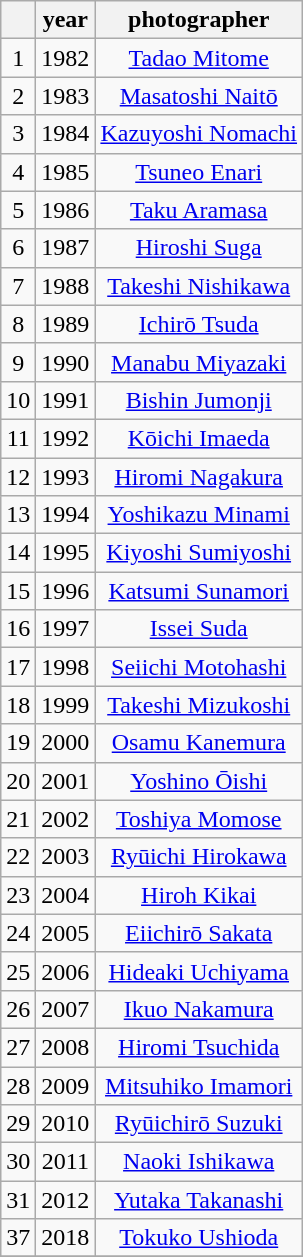<table class="wikitable" style="text-align:center">
<tr>
<th> </th>
<th>year</th>
<th>photographer</th>
</tr>
<tr>
<td>1</td>
<td>1982</td>
<td><a href='#'>Tadao Mitome</a></td>
</tr>
<tr>
<td>2</td>
<td>1983</td>
<td><a href='#'>Masatoshi Naitō</a></td>
</tr>
<tr>
<td>3</td>
<td>1984</td>
<td><a href='#'>Kazuyoshi Nomachi</a></td>
</tr>
<tr>
<td>4</td>
<td>1985</td>
<td><a href='#'>Tsuneo Enari</a></td>
</tr>
<tr>
<td>5</td>
<td>1986</td>
<td><a href='#'>Taku Aramasa</a></td>
</tr>
<tr>
<td>6</td>
<td>1987</td>
<td><a href='#'>Hiroshi Suga</a></td>
</tr>
<tr>
<td>7</td>
<td>1988</td>
<td><a href='#'>Takeshi Nishikawa</a></td>
</tr>
<tr>
<td>8</td>
<td>1989</td>
<td><a href='#'>Ichirō Tsuda</a></td>
</tr>
<tr>
<td>9</td>
<td>1990</td>
<td><a href='#'>Manabu Miyazaki</a></td>
</tr>
<tr>
<td>10</td>
<td>1991</td>
<td><a href='#'>Bishin Jumonji</a></td>
</tr>
<tr>
<td>11</td>
<td>1992</td>
<td><a href='#'>Kōichi Imaeda</a></td>
</tr>
<tr>
<td>12</td>
<td>1993</td>
<td><a href='#'>Hiromi Nagakura</a></td>
</tr>
<tr>
<td>13</td>
<td>1994</td>
<td><a href='#'>Yoshikazu Minami</a></td>
</tr>
<tr>
<td>14</td>
<td>1995</td>
<td><a href='#'>Kiyoshi Sumiyoshi</a></td>
</tr>
<tr>
<td>15</td>
<td>1996</td>
<td><a href='#'>Katsumi Sunamori</a></td>
</tr>
<tr>
<td>16</td>
<td>1997</td>
<td><a href='#'>Issei Suda</a></td>
</tr>
<tr>
<td>17</td>
<td>1998</td>
<td><a href='#'>Seiichi Motohashi</a></td>
</tr>
<tr>
<td>18</td>
<td>1999</td>
<td><a href='#'>Takeshi Mizukoshi</a></td>
</tr>
<tr>
<td>19</td>
<td>2000</td>
<td><a href='#'>Osamu Kanemura</a></td>
</tr>
<tr>
<td>20</td>
<td>2001</td>
<td><a href='#'>Yoshino Ōishi</a></td>
</tr>
<tr>
<td>21</td>
<td>2002</td>
<td><a href='#'>Toshiya Momose</a></td>
</tr>
<tr>
<td>22</td>
<td>2003</td>
<td><a href='#'>Ryūichi Hirokawa</a></td>
</tr>
<tr>
<td>23</td>
<td>2004</td>
<td><a href='#'>Hiroh Kikai</a></td>
</tr>
<tr>
<td>24</td>
<td>2005</td>
<td><a href='#'>Eiichirō Sakata</a></td>
</tr>
<tr>
<td>25</td>
<td>2006</td>
<td><a href='#'>Hideaki Uchiyama</a></td>
</tr>
<tr>
<td>26</td>
<td>2007</td>
<td><a href='#'>Ikuo Nakamura</a></td>
</tr>
<tr>
<td>27</td>
<td>2008</td>
<td><a href='#'>Hiromi Tsuchida</a></td>
</tr>
<tr>
<td>28</td>
<td>2009</td>
<td><a href='#'>Mitsuhiko Imamori</a></td>
</tr>
<tr>
<td>29</td>
<td>2010</td>
<td><a href='#'>Ryūichirō Suzuki</a></td>
</tr>
<tr>
<td>30</td>
<td>2011</td>
<td><a href='#'>Naoki Ishikawa</a></td>
</tr>
<tr>
<td>31</td>
<td>2012</td>
<td><a href='#'>Yutaka Takanashi</a></td>
</tr>
<tr>
<td>37</td>
<td>2018</td>
<td><a href='#'>Tokuko Ushioda</a></td>
</tr>
<tr>
</tr>
</table>
